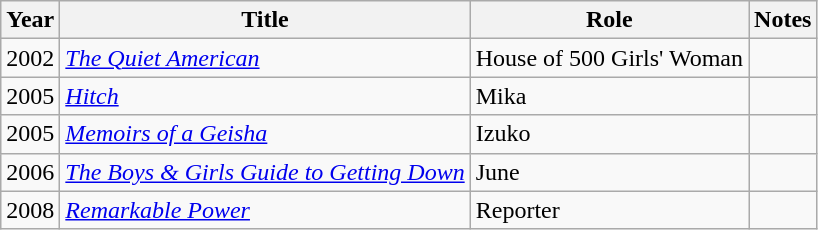<table class="wikitable sortable">
<tr>
<th>Year</th>
<th>Title</th>
<th>Role</th>
<th>Notes</th>
</tr>
<tr>
<td>2002</td>
<td><a href='#'><em>The Quiet American</em></a></td>
<td>House of 500 Girls' Woman</td>
<td></td>
</tr>
<tr>
<td>2005</td>
<td><a href='#'><em>Hitch</em></a></td>
<td>Mika</td>
<td></td>
</tr>
<tr>
<td>2005</td>
<td><a href='#'><em>Memoirs of a Geisha</em></a></td>
<td>Izuko</td>
<td></td>
</tr>
<tr>
<td>2006</td>
<td><em><a href='#'>The Boys & Girls Guide to Getting Down</a></em></td>
<td>June</td>
<td></td>
</tr>
<tr>
<td>2008</td>
<td><em><a href='#'>Remarkable Power</a></em></td>
<td>Reporter</td>
<td></td>
</tr>
</table>
